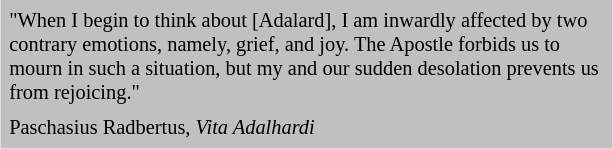<table class="toccolours" style="float: right; margin-right: 1em; margin-right: 2em; font-size: 85%; background:#C0C0C0; color:black; width:30em; max-width: 40%;" cellspacing="5">
<tr>
<td style="text-align: left;">"When I begin to think about [Adalard], I am inwardly affected by two contrary emotions, namely, grief, and joy.  The Apostle forbids us to mourn in such a situation, but my and our sudden desolation prevents us from rejoicing."</td>
</tr>
<tr>
<td style="text-align: left;">Paschasius Radbertus, <em>Vita Adalhardi</em></td>
</tr>
</table>
